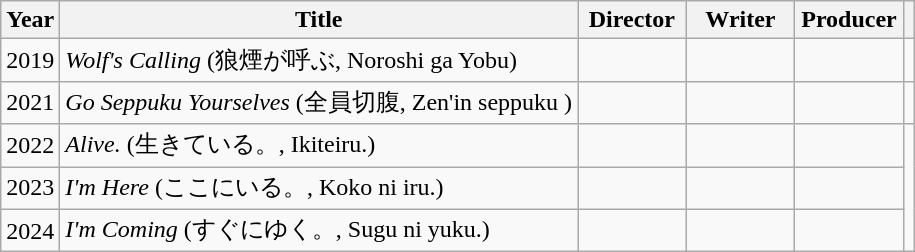<table class="wikitable">
<tr>
<th>Year</th>
<th>Title</th>
<th width=65>Director</th>
<th width=65>Writer</th>
<th width=65>Producer</th>
<th scope="col"></th>
</tr>
<tr>
<td>2019</td>
<td><em>Wolf's Calling</em> (狼煙が呼ぶ, Noroshi ga Yobu)</td>
<td></td>
<td></td>
<td></td>
<td></td>
</tr>
<tr>
<td>2021</td>
<td><em>Go Seppuku Yourselves</em> (全員切腹, Zen'in seppuku )</td>
<td></td>
<td></td>
<td></td>
<td></td>
</tr>
<tr>
<td>2022</td>
<td><em>Alive.</em> (生きている。, Ikiteiru.)</td>
<td></td>
<td></td>
<td></td>
<td rowspan=3></td>
</tr>
<tr>
<td>2023</td>
<td><em>I'm Here</em> (ここにいる。, Koko ni iru.)</td>
<td></td>
<td></td>
<td></td>
</tr>
<tr>
<td>2024</td>
<td><em>I'm Coming</em> (すぐにゆく。, Sugu ni yuku.)</td>
<td></td>
<td></td>
<td></td>
</tr>
</table>
